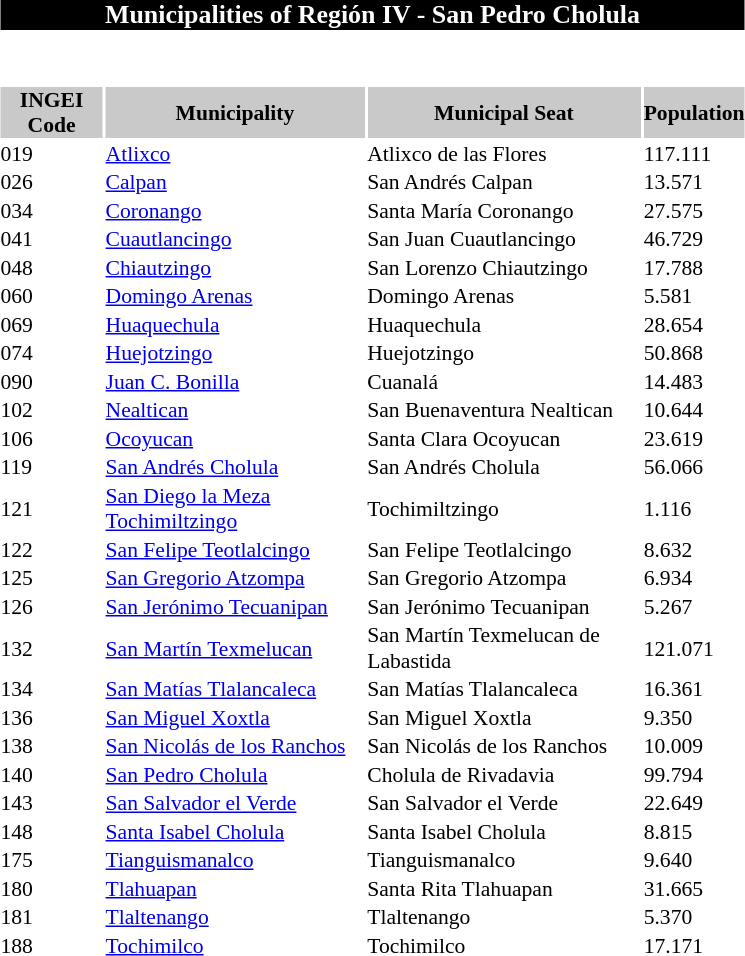<table class="toc" cellpadding=0 cellspacing=2 width=500px style="float:center; margin: 0.5em 0.5em 0.5em 1em; padding: 0.5e text-align:left;clear:all; margin-left:3px; font-size:90%">
<tr>
<td colspan=4 style="background:#black; color:white; font-size:120%" align=center bgcolor="black"><strong>Municipalities of Región IV - San Pedro Cholula</strong></td>
</tr>
<tr>
<td colspan=4 align=center valign=center bgcolor="white"><br><br></td>
</tr>
<tr>
<td style="background:#C9C9C9;" align=center><strong>INGEI Code</strong></td>
<td style="background:#C9C9C9;" align=center><strong>Municipality</strong></td>
<td style="background:#C9C9C9;" align=center><strong>Municipal Seat</strong></td>
<td style="background:#C9C9C9;" align=center><strong>Population</strong></td>
</tr>
<tr>
<td>019</td>
<td><a href='#'>Atlixco</a></td>
<td>Atlixco de las Flores</td>
<td>117.111</td>
</tr>
<tr>
<td>026</td>
<td><a href='#'>Calpan</a></td>
<td>San Andrés Calpan</td>
<td>13.571</td>
</tr>
<tr>
<td>034</td>
<td><a href='#'>Coronango</a></td>
<td>Santa María Coronango</td>
<td>27.575</td>
</tr>
<tr>
<td>041</td>
<td><a href='#'>Cuautlancingo</a></td>
<td>San Juan Cuautlancingo</td>
<td>46.729</td>
</tr>
<tr>
<td>048</td>
<td><a href='#'>Chiautzingo</a></td>
<td>San Lorenzo Chiautzingo</td>
<td>17.788</td>
</tr>
<tr>
<td>060</td>
<td><a href='#'>Domingo Arenas</a></td>
<td>Domingo Arenas</td>
<td>5.581</td>
</tr>
<tr>
<td>069</td>
<td><a href='#'>Huaquechula</a></td>
<td>Huaquechula</td>
<td>28.654</td>
</tr>
<tr>
<td>074</td>
<td><a href='#'>Huejotzingo</a></td>
<td>Huejotzingo</td>
<td>50.868</td>
</tr>
<tr>
<td>090</td>
<td><a href='#'>Juan C. Bonilla</a></td>
<td>Cuanalá</td>
<td>14.483</td>
</tr>
<tr>
<td>102</td>
<td><a href='#'>Nealtican</a></td>
<td>San Buenaventura Nealtican</td>
<td>10.644</td>
</tr>
<tr>
<td>106</td>
<td><a href='#'>Ocoyucan</a></td>
<td>Santa Clara Ocoyucan</td>
<td>23.619</td>
</tr>
<tr>
<td>119</td>
<td><a href='#'>San Andrés Cholula</a></td>
<td>San Andrés Cholula</td>
<td>56.066</td>
</tr>
<tr>
<td>121</td>
<td><a href='#'>San Diego la Meza Tochimiltzingo</a></td>
<td>Tochimiltzingo</td>
<td>1.116</td>
</tr>
<tr>
<td>122</td>
<td><a href='#'>San Felipe Teotlalcingo</a></td>
<td>San Felipe Teotlalcingo</td>
<td>8.632</td>
</tr>
<tr>
<td>125</td>
<td><a href='#'>San Gregorio Atzompa</a></td>
<td>San Gregorio Atzompa</td>
<td>6.934</td>
</tr>
<tr>
<td>126</td>
<td><a href='#'>San Jerónimo Tecuanipan</a></td>
<td>San Jerónimo Tecuanipan</td>
<td>5.267</td>
</tr>
<tr>
<td>132</td>
<td><a href='#'>San Martín Texmelucan</a></td>
<td>San Martín Texmelucan de Labastida</td>
<td>121.071</td>
</tr>
<tr>
<td>134</td>
<td><a href='#'>San Matías Tlalancaleca</a></td>
<td>San Matías Tlalancaleca</td>
<td>16.361</td>
</tr>
<tr>
<td>136</td>
<td><a href='#'>San Miguel Xoxtla</a></td>
<td>San Miguel Xoxtla</td>
<td>9.350</td>
</tr>
<tr>
<td>138</td>
<td><a href='#'>San Nicolás de los Ranchos</a></td>
<td>San Nicolás de los Ranchos</td>
<td>10.009</td>
</tr>
<tr>
<td>140</td>
<td><a href='#'>San Pedro Cholula</a></td>
<td>Cholula de Rivadavia</td>
<td>99.794</td>
</tr>
<tr>
<td>143</td>
<td><a href='#'>San Salvador el Verde</a></td>
<td>San Salvador el Verde</td>
<td>22.649</td>
</tr>
<tr>
<td>148</td>
<td><a href='#'>Santa Isabel Cholula</a></td>
<td>Santa Isabel Cholula</td>
<td>8.815</td>
</tr>
<tr>
<td>175</td>
<td><a href='#'>Tianguismanalco</a></td>
<td>Tianguismanalco</td>
<td>9.640</td>
</tr>
<tr>
<td>180</td>
<td><a href='#'>Tlahuapan</a></td>
<td>Santa Rita Tlahuapan</td>
<td>31.665</td>
</tr>
<tr>
<td>181</td>
<td><a href='#'>Tlaltenango</a></td>
<td>Tlaltenango</td>
<td>5.370</td>
</tr>
<tr>
<td>188</td>
<td><a href='#'>Tochimilco</a></td>
<td>Tochimilco</td>
<td>17.171</td>
</tr>
<tr>
</tr>
</table>
